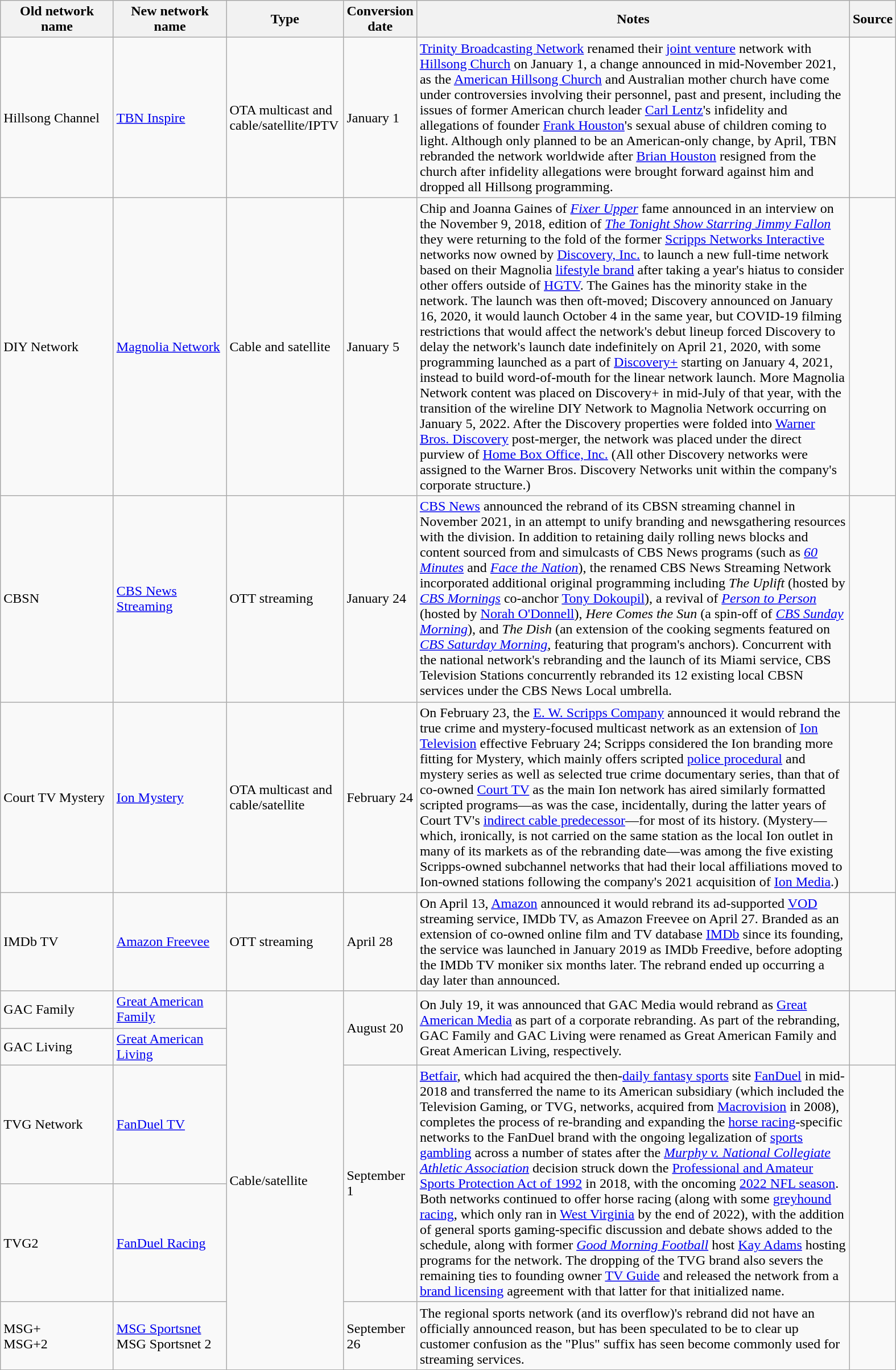<table class="wikitable">
<tr>
<th style="text-align:center; width:125px">Old network<br>name</th>
<th style="text-align:center; width:125px">New network<br>name</th>
<th style="text-align:center; width:130px">Type</th>
<th style="text-align:center; width:60px">Conversion date</th>
<th style="text-align:center; width:500px">Notes</th>
<th style="text-align:center; width:30px">Source</th>
</tr>
<tr>
<td>Hillsong Channel</td>
<td><a href='#'>TBN Inspire</a></td>
<td>OTA multicast and cable/satellite/IPTV</td>
<td>January 1</td>
<td><a href='#'>Trinity Broadcasting Network</a> renamed their <a href='#'>joint venture</a> network with <a href='#'>Hillsong Church</a> on January 1, a change announced in mid-November 2021, as the <a href='#'>American Hillsong Church</a> and Australian mother church have come under controversies involving their personnel, past and present, including the issues of former American church leader <a href='#'>Carl Lentz</a>'s infidelity and allegations of founder <a href='#'>Frank Houston</a>'s sexual abuse of children coming to light. Although only planned to be an American-only change, by April, TBN rebranded the network worldwide after <a href='#'>Brian Houston</a> resigned from the church after infidelity allegations were brought forward against him and dropped all Hillsong programming.</td>
<td></td>
</tr>
<tr>
<td>DIY Network</td>
<td><a href='#'>Magnolia Network</a></td>
<td>Cable and satellite</td>
<td>January 5</td>
<td>Chip and Joanna Gaines of <em><a href='#'>Fixer Upper</a></em> fame announced in an interview on the November 9, 2018, edition of <em><a href='#'>The Tonight Show Starring Jimmy Fallon</a></em> they were returning to the fold of the former <a href='#'>Scripps Networks Interactive</a> networks now owned by <a href='#'>Discovery, Inc.</a> to launch a new full-time network based on their Magnolia <a href='#'>lifestyle brand</a> after taking a year's hiatus to consider other offers outside of <a href='#'>HGTV</a>. The Gaines has the minority stake in the network. The launch was then oft-moved; Discovery announced on January 16, 2020, it would launch October 4 in the same year, but COVID-19 filming restrictions that would affect the network's debut lineup forced Discovery to delay the network's launch date indefinitely on April 21, 2020, with some programming launched as a part of <a href='#'>Discovery+</a> starting on January 4, 2021, instead to build word-of-mouth for the linear network launch. More Magnolia Network content was placed on Discovery+ in mid-July of that year, with the transition of the wireline DIY Network to Magnolia Network occurring on January 5, 2022. After the Discovery properties were folded into <a href='#'>Warner Bros. Discovery</a> post-merger, the network was placed under the direct purview of <a href='#'>Home Box Office, Inc.</a> (All other Discovery networks were assigned to the Warner Bros. Discovery Networks unit within the company's corporate structure.)</td>
<td><br><br></td>
</tr>
<tr>
<td>CBSN</td>
<td><a href='#'>CBS News Streaming</a></td>
<td>OTT streaming</td>
<td>January 24</td>
<td><a href='#'>CBS News</a> announced the rebrand of its CBSN streaming channel in November 2021, in an attempt to unify branding and newsgathering resources with the division. In addition to retaining daily rolling news blocks and content sourced from and simulcasts of CBS News programs (such as <em><a href='#'>60 Minutes</a></em> and <em><a href='#'>Face the Nation</a></em>), the renamed CBS News Streaming Network incorporated additional original programming including <em>The Uplift</em> (hosted by <em><a href='#'>CBS Mornings</a></em> co-anchor <a href='#'>Tony Dokoupil</a>), a revival of <em><a href='#'>Person to Person</a></em> (hosted by <a href='#'>Norah O'Donnell</a>), <em>Here Comes the Sun</em> (a spin-off of <em><a href='#'>CBS Sunday Morning</a></em>), and <em>The Dish</em> (an extension of the cooking segments featured on <em><a href='#'>CBS Saturday Morning</a></em>, featuring that program's anchors). Concurrent with the national network's rebranding and the launch of its Miami service, CBS Television Stations concurrently rebranded its 12 existing local CBSN services under the CBS News Local umbrella.</td>
<td></td>
</tr>
<tr>
<td>Court TV Mystery</td>
<td><a href='#'>Ion Mystery</a></td>
<td>OTA multicast and cable/satellite</td>
<td>February 24</td>
<td>On February 23, the <a href='#'>E. W. Scripps Company</a> announced it would rebrand the true crime and mystery-focused multicast network as an extension of <a href='#'>Ion Television</a> effective February 24; Scripps considered the Ion branding more fitting for Mystery, which mainly offers scripted <a href='#'>police procedural</a> and mystery series as well as selected true crime documentary series, than that of co-owned <a href='#'>Court TV</a> as the main Ion network has aired similarly formatted scripted programs—as was the case, incidentally, during the latter years of Court TV's <a href='#'>indirect cable predecessor</a>—for most of its history. (Mystery—which, ironically, is not carried on the same station as the local Ion outlet in many of its markets as of the rebranding date—was among the five existing Scripps-owned subchannel networks that had their local affiliations moved to Ion-owned stations following the company's 2021 acquisition of <a href='#'>Ion Media</a>.)</td>
<td></td>
</tr>
<tr>
<td>IMDb TV</td>
<td><a href='#'>Amazon Freevee</a></td>
<td>OTT streaming</td>
<td>April 28</td>
<td>On April 13, <a href='#'>Amazon</a> announced it would rebrand its ad-supported <a href='#'>VOD</a> streaming service, IMDb TV, as Amazon Freevee on April 27. Branded as an extension of co-owned online film and TV database <a href='#'>IMDb</a> since its founding, the service was launched in January 2019 as IMDb Freedive, before adopting the IMDb TV moniker six months later. The rebrand ended up occurring a day later than announced.</td>
<td></td>
</tr>
<tr>
<td>GAC Family</td>
<td><a href='#'>Great American Family</a></td>
<td rowspan=5>Cable/satellite</td>
<td rowspan=2>August 20</td>
<td rowspan=2>On July 19, it was announced that GAC Media would rebrand as <a href='#'>Great American Media</a> as part of a corporate rebranding. As part of the rebranding, GAC Family and GAC Living were renamed as Great American Family and Great American Living, respectively.</td>
<td rowspan=2></td>
</tr>
<tr>
<td>GAC Living</td>
<td><a href='#'>Great American Living</a></td>
</tr>
<tr>
<td>TVG Network</td>
<td><a href='#'>FanDuel TV</a></td>
<td rowspan=2>September 1</td>
<td rowspan=2><a href='#'>Betfair</a>, which had acquired the then-<a href='#'>daily fantasy sports</a> site <a href='#'>FanDuel</a> in mid-2018 and transferred the name to its American subsidiary (which included the Television Gaming, or TVG, networks, acquired from <a href='#'>Macrovision</a> in 2008), completes the process of re-branding and expanding the <a href='#'>horse racing</a>-specific networks to the FanDuel brand with the ongoing legalization of <a href='#'>sports gambling</a> across a number of states after the <em><a href='#'>Murphy v. National Collegiate Athletic Association</a></em> decision struck down the <a href='#'>Professional and Amateur Sports Protection Act of 1992</a> in 2018, with the oncoming <a href='#'>2022 NFL season</a>. Both networks continued to offer horse racing (along with some <a href='#'>greyhound racing</a>, which only ran in <a href='#'>West Virginia</a> by the end of 2022), with the addition of general sports gaming-specific discussion and debate shows added to the schedule, along with former <em><a href='#'>Good Morning Football</a></em> host <a href='#'>Kay Adams</a> hosting programs for the network. The dropping of the TVG brand also severs the remaining ties to founding owner <a href='#'>TV Guide</a> and released the network from a <a href='#'>brand licensing</a> agreement with that latter for that initialized name.</td>
<td rowspan=2></td>
</tr>
<tr>
<td>TVG2</td>
<td><a href='#'>FanDuel Racing</a></td>
</tr>
<tr>
<td>MSG+<br>MSG+2</td>
<td><a href='#'>MSG Sportsnet</a><br>MSG Sportsnet 2</td>
<td>September 26</td>
<td>The regional sports network (and its overflow)'s rebrand did not have an officially announced reason, but has been speculated to be to clear up customer confusion as the "Plus" suffix has seen become commonly used for streaming services.</td>
<td></td>
</tr>
</table>
